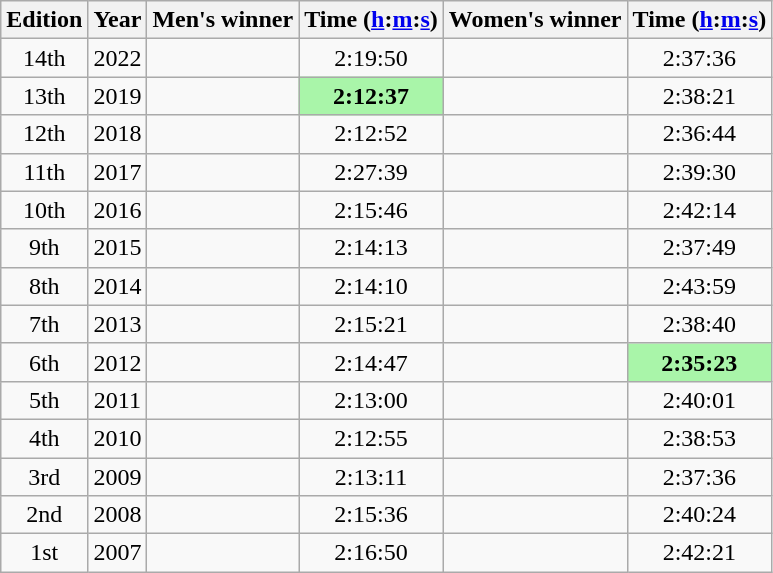<table class="wikitable sortable" style="text-align:center">
<tr>
<th>Edition</th>
<th>Year</th>
<th class=unsortable>Men's winner</th>
<th>Time (<a href='#'>h</a>:<a href='#'>m</a>:<a href='#'>s</a>)</th>
<th class=unsortable>Women's winner</th>
<th>Time (<a href='#'>h</a>:<a href='#'>m</a>:<a href='#'>s</a>)</th>
</tr>
<tr>
<td>14th</td>
<td>2022</td>
<td align=left></td>
<td>2:19:50</td>
<td align=left></td>
<td>2:37:36</td>
</tr>
<tr>
<td>13th</td>
<td>2019</td>
<td align=left></td>
<td bgcolor=#A9F5A9><strong>2:12:37</strong></td>
<td align=left></td>
<td>2:38:21</td>
</tr>
<tr>
<td>12th</td>
<td>2018</td>
<td align=left></td>
<td>2:12:52</td>
<td align=left></td>
<td>2:36:44</td>
</tr>
<tr>
<td>11th</td>
<td>2017</td>
<td align=left></td>
<td>2:27:39</td>
<td align=left></td>
<td>2:39:30</td>
</tr>
<tr>
<td>10th</td>
<td>2016</td>
<td align=left></td>
<td>2:15:46</td>
<td align=left></td>
<td>2:42:14</td>
</tr>
<tr>
<td>9th</td>
<td>2015</td>
<td align=left></td>
<td>2:14:13</td>
<td align=left></td>
<td>2:37:49</td>
</tr>
<tr>
<td>8th</td>
<td>2014</td>
<td align=left></td>
<td>2:14:10</td>
<td align=left></td>
<td>2:43:59</td>
</tr>
<tr>
<td>7th</td>
<td>2013</td>
<td align=left></td>
<td>2:15:21</td>
<td align=left></td>
<td>2:38:40</td>
</tr>
<tr>
<td>6th</td>
<td>2012</td>
<td align=left></td>
<td>2:14:47</td>
<td align=left></td>
<td bgcolor=#A9F5A9><strong>2:35:23</strong></td>
</tr>
<tr>
<td>5th</td>
<td>2011</td>
<td align=left></td>
<td>2:13:00</td>
<td align=left></td>
<td>2:40:01</td>
</tr>
<tr>
<td>4th</td>
<td>2010</td>
<td align=left></td>
<td>2:12:55</td>
<td align=left></td>
<td>2:38:53</td>
</tr>
<tr>
<td>3rd</td>
<td>2009</td>
<td align=left></td>
<td>2:13:11</td>
<td align=left></td>
<td>2:37:36</td>
</tr>
<tr>
<td>2nd</td>
<td>2008</td>
<td align=left></td>
<td>2:15:36</td>
<td align=left></td>
<td>2:40:24</td>
</tr>
<tr>
<td>1st</td>
<td>2007</td>
<td align=left></td>
<td>2:16:50</td>
<td align=left></td>
<td>2:42:21</td>
</tr>
</table>
